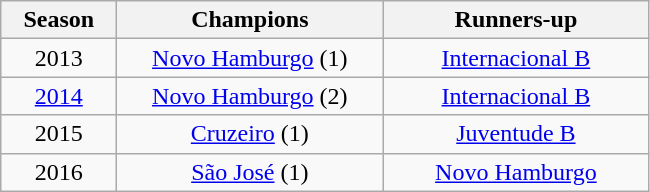<table class="wikitable" style="text-align:center; margin-left:1em;">
<tr>
<th style="width:70px">Season</th>
<th style="width:170px">Champions</th>
<th style="width:170px">Runners-up</th>
</tr>
<tr>
<td>2013</td>
<td><a href='#'>Novo Hamburgo</a> (1)</td>
<td><a href='#'>Internacional B</a></td>
</tr>
<tr>
<td><a href='#'>2014</a></td>
<td><a href='#'>Novo Hamburgo</a> (2)</td>
<td><a href='#'>Internacional B</a></td>
</tr>
<tr>
<td>2015</td>
<td><a href='#'>Cruzeiro</a> (1)</td>
<td><a href='#'>Juventude B</a></td>
</tr>
<tr>
<td>2016</td>
<td><a href='#'>São José</a> (1)</td>
<td><a href='#'>Novo Hamburgo</a></td>
</tr>
</table>
